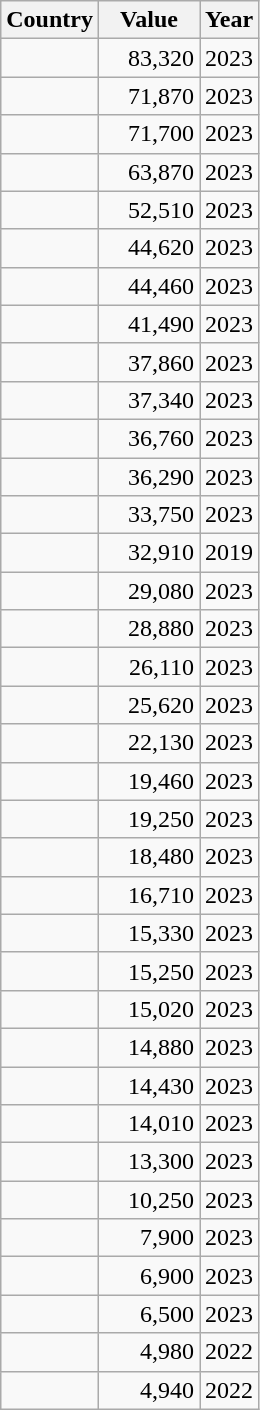<table class="wikitable sortable static-row-numbers" style="text-align:right;">
<tr class="static-row-header" style="text-align:center;vertical-align:bottom;">
<th ! data-sort-type="number" !>Country</th>
<th width="60" data-sort-type="number" !>Value</th>
<th>Year</th>
</tr>
<tr>
<td align="left"></td>
<td>83,320</td>
<td>2023</td>
</tr>
<tr>
<td align="left"></td>
<td>71,870</td>
<td>2023</td>
</tr>
<tr>
<td align="left"></td>
<td>71,700</td>
<td>2023</td>
</tr>
<tr>
<td align="left"></td>
<td>63,870</td>
<td>2023</td>
</tr>
<tr>
<td align="left"></td>
<td>52,510</td>
<td>2023</td>
</tr>
<tr>
<td align="left"></td>
<td>44,620</td>
<td>2023</td>
</tr>
<tr>
<td align="left"></td>
<td>44,460</td>
<td>2023</td>
</tr>
<tr>
<td align="left"></td>
<td>41,490</td>
<td>2023</td>
</tr>
<tr>
<td align="left"></td>
<td>37,860</td>
<td>2023</td>
</tr>
<tr>
<td align="left"></td>
<td>37,340</td>
<td>2023</td>
</tr>
<tr>
<td align="left"></td>
<td>36,760</td>
<td>2023</td>
</tr>
<tr>
<td align="left"></td>
<td>36,290</td>
<td>2023</td>
</tr>
<tr>
<td align="left"></td>
<td>33,750</td>
<td>2023</td>
</tr>
<tr>
<td align="left"></td>
<td>32,910</td>
<td>2019</td>
</tr>
<tr>
<td align="left"></td>
<td>29,080</td>
<td>2023</td>
</tr>
<tr>
<td align="left"></td>
<td>28,880</td>
<td>2023</td>
</tr>
<tr>
<td align="left"></td>
<td>26,110</td>
<td>2023</td>
</tr>
<tr>
<td align="left"></td>
<td>25,620</td>
<td>2023</td>
</tr>
<tr>
<td align="left"></td>
<td>22,130</td>
<td>2023</td>
</tr>
<tr>
<td align="left"></td>
<td>19,460</td>
<td>2023</td>
</tr>
<tr>
<td align="left"></td>
<td>19,250</td>
<td>2023</td>
</tr>
<tr>
<td align="left"></td>
<td>18,480</td>
<td>2023</td>
</tr>
<tr>
<td align="left"></td>
<td>16,710</td>
<td>2023</td>
</tr>
<tr>
<td align="left"></td>
<td>15,330</td>
<td>2023</td>
</tr>
<tr>
<td align="left"></td>
<td>15,250</td>
<td>2023</td>
</tr>
<tr>
<td align="left"></td>
<td>15,020</td>
<td>2023</td>
</tr>
<tr>
<td align="left"></td>
<td>14,880</td>
<td>2023</td>
</tr>
<tr>
<td align="left"></td>
<td>14,430</td>
<td>2023</td>
</tr>
<tr>
<td align="left"></td>
<td>14,010</td>
<td>2023</td>
</tr>
<tr>
<td align="left"></td>
<td>13,300</td>
<td>2023</td>
</tr>
<tr>
<td align="left"></td>
<td>10,250</td>
<td>2023</td>
</tr>
<tr>
<td align="left"></td>
<td>7,900</td>
<td>2023</td>
</tr>
<tr>
<td align="left"></td>
<td>6,900</td>
<td>2023</td>
</tr>
<tr>
<td align="left"></td>
<td>6,500</td>
<td>2023</td>
</tr>
<tr>
<td align="left"></td>
<td>4,980</td>
<td>2022</td>
</tr>
<tr>
<td align="left"></td>
<td>4,940</td>
<td>2022</td>
</tr>
</table>
